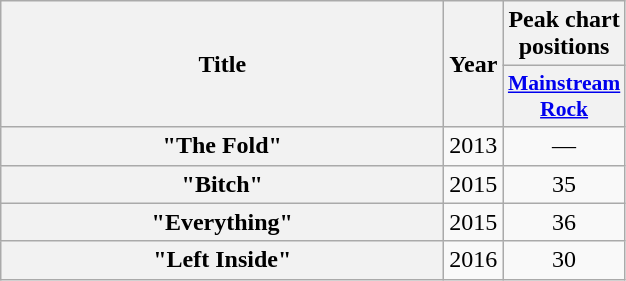<table class="wikitable plainrowheaders" style="text-align:center;">
<tr>
<th scope="col" rowspan="2" style="width:18em;">Title</th>
<th scope="col" rowspan="2">Year</th>
<th scope="col">Peak chart positions</th>
</tr>
<tr>
<th scope="col" style="width:3em;font-size:90%;"><a href='#'>Mainstream Rock</a><br></th>
</tr>
<tr>
<th scope="row">"The Fold"</th>
<td>2013</td>
<td>—</td>
</tr>
<tr>
<th scope="row">"Bitch"</th>
<td>2015</td>
<td>35</td>
</tr>
<tr>
<th scope="row">"Everything"</th>
<td>2015</td>
<td>36</td>
</tr>
<tr>
<th scope="row">"Left Inside"</th>
<td>2016</td>
<td>30</td>
</tr>
</table>
